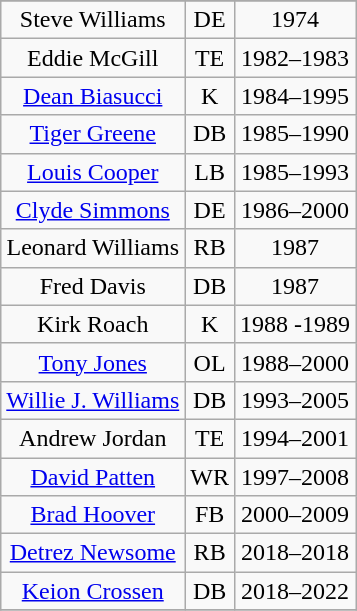<table class="wikitable" style="text-align:center;">
<tr>
</tr>
<tr>
<td>Steve Williams</td>
<td>DE</td>
<td>1974</td>
</tr>
<tr>
<td>Eddie McGill</td>
<td>TE</td>
<td>1982–1983</td>
</tr>
<tr>
<td><a href='#'>Dean Biasucci</a></td>
<td>K</td>
<td>1984–1995</td>
</tr>
<tr>
<td><a href='#'>Tiger Greene</a></td>
<td>DB</td>
<td>1985–1990</td>
</tr>
<tr>
<td><a href='#'>Louis Cooper</a></td>
<td>LB</td>
<td>1985–1993</td>
</tr>
<tr>
<td><a href='#'>Clyde Simmons</a></td>
<td>DE</td>
<td>1986–2000</td>
</tr>
<tr>
<td>Leonard Williams</td>
<td>RB</td>
<td>1987</td>
</tr>
<tr>
<td>Fred Davis</td>
<td>DB</td>
<td>1987</td>
</tr>
<tr>
<td>Kirk Roach</td>
<td>K</td>
<td>1988 -1989</td>
</tr>
<tr>
<td><a href='#'>Tony Jones</a></td>
<td>OL</td>
<td>1988–2000</td>
</tr>
<tr>
<td><a href='#'>Willie J. Williams</a></td>
<td>DB</td>
<td>1993–2005</td>
</tr>
<tr>
<td>Andrew Jordan</td>
<td>TE</td>
<td>1994–2001</td>
</tr>
<tr>
<td><a href='#'>David Patten</a></td>
<td>WR</td>
<td>1997–2008</td>
</tr>
<tr>
<td><a href='#'>Brad Hoover</a></td>
<td>FB</td>
<td>2000–2009</td>
</tr>
<tr>
<td><a href='#'>Detrez Newsome</a></td>
<td>RB</td>
<td>2018–2018</td>
</tr>
<tr>
<td><a href='#'>Keion Crossen</a></td>
<td>DB</td>
<td>2018–2022</td>
</tr>
<tr>
</tr>
</table>
